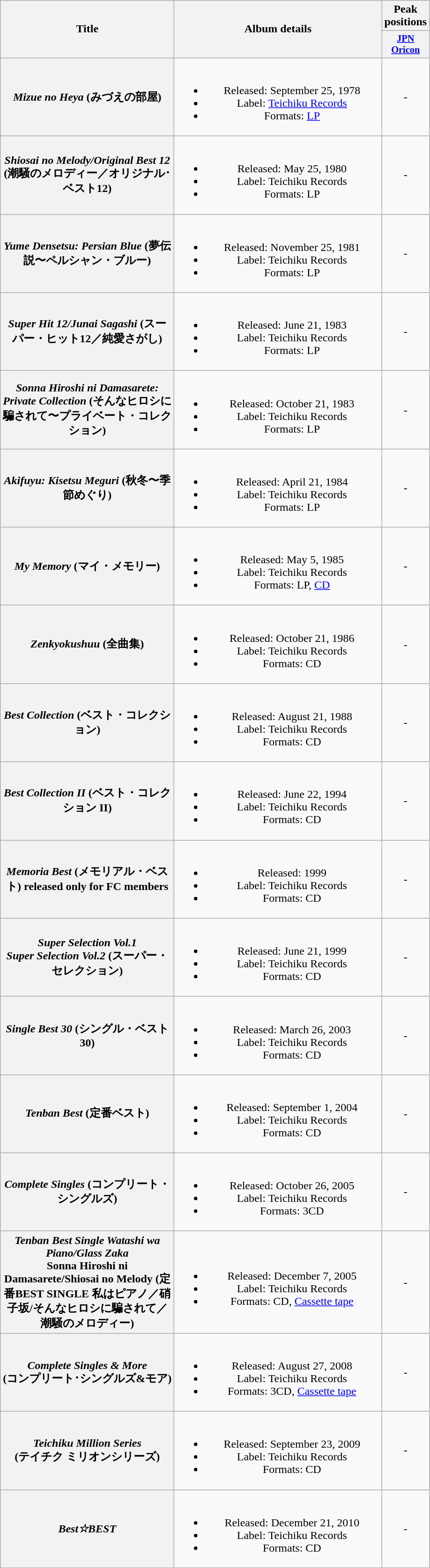<table class="wikitable plainrowheaders" style="text-align:center;">
<tr>
<th style="width:15em;" rowspan="2">Title</th>
<th style="width:18em;" rowspan="2">Album details</th>
<th colspan="1">Peak positions</th>
</tr>
<tr>
<th style="width:3em;font-size:85%"><a href='#'>JPN<br>Oricon</a><br></th>
</tr>
<tr>
<th scope="row"><em>Mizue no Heya</em> (みづえの部屋)</th>
<td><br><ul><li>Released: September 25, 1978</li><li>Label: <a href='#'>Teichiku Records</a></li><li>Formats: <a href='#'>LP</a></li></ul></td>
<td>-</td>
</tr>
<tr>
<th scope="row"><em>Shiosai no Melody/Original Best 12</em> (潮騒のメロディー／オリジナル･ベスト12)</th>
<td><br><ul><li>Released: May 25, 1980</li><li>Label: Teichiku Records</li><li>Formats: LP</li></ul></td>
<td>-</td>
</tr>
<tr>
<th scope="row"><em>Yume Densetsu: Persian Blue</em> (夢伝説〜ペルシャン・ブルー)</th>
<td><br><ul><li>Released: November 25, 1981</li><li>Label: Teichiku Records</li><li>Formats: LP</li></ul></td>
<td>-</td>
</tr>
<tr>
<th scope="row"><em>Super Hit 12/Junai Sagashi</em> (スーパー・ヒット12／純愛さがし)</th>
<td><br><ul><li>Released: June 21, 1983</li><li>Label: Teichiku Records</li><li>Formats: LP</li></ul></td>
<td>-</td>
</tr>
<tr>
<th scope="row"><em>Sonna Hiroshi ni Damasarete: Private Collection</em> (そんなヒロシに騙されて〜プライベート・コレクション)</th>
<td><br><ul><li>Released: October 21, 1983</li><li>Label: Teichiku Records</li><li>Formats: LP</li></ul></td>
<td>-</td>
</tr>
<tr>
<th scope="row"><em>Akifuyu: Kisetsu Meguri</em> (秋冬〜季節めぐり)</th>
<td><br><ul><li>Released: April 21, 1984</li><li>Label: Teichiku Records</li><li>Formats: LP</li></ul></td>
<td>-</td>
</tr>
<tr>
<th scope="row"><em>My Memory</em> (マイ・メモリー)</th>
<td><br><ul><li>Released: May 5, 1985</li><li>Label: Teichiku Records</li><li>Formats: LP, <a href='#'>CD</a></li></ul></td>
<td>-</td>
</tr>
<tr>
<th scope="row"><em>Zenkyokushuu</em> (全曲集)</th>
<td><br><ul><li>Released: October 21, 1986</li><li>Label: Teichiku Records</li><li>Formats: CD</li></ul></td>
<td>-</td>
</tr>
<tr>
<th scope="row"><em>Best Collection</em> (ベスト・コレクション)</th>
<td><br><ul><li>Released: August 21, 1988</li><li>Label: Teichiku Records</li><li>Formats: CD</li></ul></td>
<td>-</td>
</tr>
<tr>
<th scope="row"><em>Best Collection II</em> (ベスト・コレクション II)</th>
<td><br><ul><li>Released: June 22, 1994</li><li>Label: Teichiku Records</li><li>Formats: CD</li></ul></td>
<td>-</td>
</tr>
<tr>
<th scope="row"><em>Memoria Best</em> (メモリアル・ベスト) released only for FC members</th>
<td><br><ul><li>Released: 1999</li><li>Label: Teichiku Records</li><li>Formats: CD</li></ul></td>
<td>-</td>
</tr>
<tr>
<th scope="row"><em>Super Selection Vol.1</em><br><em>Super Selection Vol.2</em> (スーパー・セレクション)</th>
<td><br><ul><li>Released: June 21, 1999</li><li>Label: Teichiku Records</li><li>Formats: CD</li></ul></td>
<td>-</td>
</tr>
<tr>
<th scope="row"><em>Single Best 30</em> (シングル・ベスト30)</th>
<td><br><ul><li>Released: March 26, 2003</li><li>Label: Teichiku Records</li><li>Formats: CD</li></ul></td>
<td>-</td>
</tr>
<tr>
<th scope="row"><em>Tenban Best</em> (定番ベスト)</th>
<td><br><ul><li>Released: September 1, 2004</li><li>Label: Teichiku Records</li><li>Formats: CD</li></ul></td>
<td>-</td>
</tr>
<tr>
<th scope="row"><em>Complete Singles</em> (コンプリート・シングルズ)</th>
<td><br><ul><li>Released: October 26, 2005</li><li>Label: Teichiku Records</li><li>Formats: 3CD</li></ul></td>
<td>-</td>
</tr>
<tr>
<th scope="row"><em>Tenban Best Single Watashi wa Piano/Glass Zaka</em><br>Sonna Hiroshi ni Damasarete/Shiosai no Melody (定番BEST SINGLE 私はピアノ／硝子坂/そんなヒロシに騙されて／潮騒のメロディー)</th>
<td><br><ul><li>Released: December 7, 2005</li><li>Label: Teichiku Records</li><li>Formats: CD, <a href='#'>Cassette tape</a></li></ul></td>
<td>-</td>
</tr>
<tr>
<th scope="row"><em>Complete Singles & More</em><br> (コンプリート･シングルズ&モア)</th>
<td><br><ul><li>Released: August 27, 2008</li><li>Label: Teichiku Records</li><li>Formats: 3CD, <a href='#'>Cassette tape</a></li></ul></td>
<td>-</td>
</tr>
<tr>
<th scope="row"><em>Teichiku Million Series</em><br> (テイチク ミリオンシリーズ)</th>
<td><br><ul><li>Released: September 23, 2009</li><li>Label: Teichiku Records</li><li>Formats: CD</li></ul></td>
<td>-</td>
</tr>
<tr>
<th scope="row"><em> Best☆BEST</em><br></th>
<td><br><ul><li>Released: December 21, 2010</li><li>Label: Teichiku Records</li><li>Formats: CD</li></ul></td>
<td>-</td>
</tr>
<tr>
</tr>
</table>
